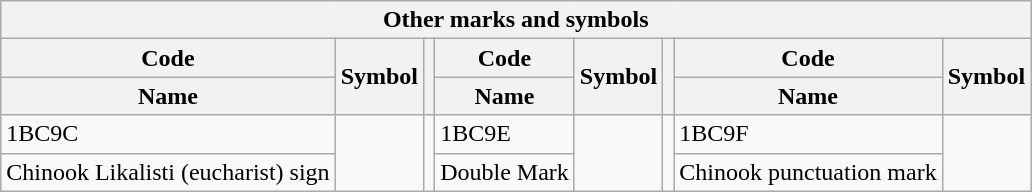<table class="wikitable" style="margin:0px;">
<tr>
<th colspan="11">Other marks and symbols</th>
</tr>
<tr>
<th>Code</th>
<th rowspan="2">Symbol</th>
<th rowspan="2"></th>
<th>Code</th>
<th rowspan="2">Symbol</th>
<th rowspan="2"></th>
<th>Code</th>
<th rowspan="2">Symbol</th>
</tr>
<tr>
<th>Name</th>
<th>Name</th>
<th>Name</th>
</tr>
<tr>
<td>1BC9C</td>
<td rowspan="2"></td>
<td rowspan="2"></td>
<td>1BC9E</td>
<td rowspan="2"></td>
<td rowspan="2"></td>
<td>1BC9F</td>
<td rowspan="2"></td>
</tr>
<tr>
<td>Chinook Likalisti (eucharist) sign</td>
<td>Double Mark</td>
<td>Chinook punctuation mark</td>
</tr>
</table>
